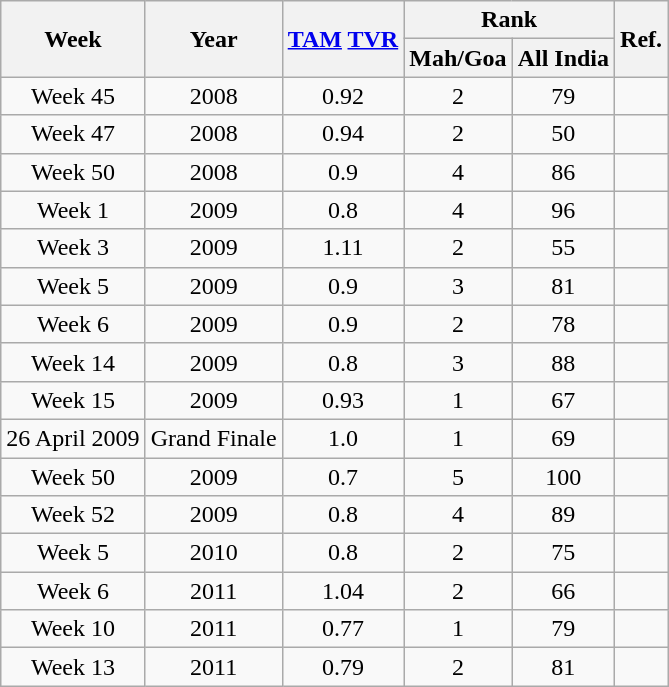<table class="wikitable sortable" style="text-align:center">
<tr>
<th rowspan="2">Week</th>
<th rowspan="2">Year</th>
<th rowspan="2"><a href='#'>TAM</a> <a href='#'>TVR</a></th>
<th colspan="2">Rank</th>
<th rowspan="2">Ref.</th>
</tr>
<tr>
<th>Mah/Goa</th>
<th>All India</th>
</tr>
<tr>
<td>Week 45</td>
<td>2008</td>
<td>0.92</td>
<td>2</td>
<td>79</td>
<td></td>
</tr>
<tr>
<td>Week 47</td>
<td>2008</td>
<td>0.94</td>
<td>2</td>
<td>50</td>
<td></td>
</tr>
<tr>
<td>Week 50</td>
<td>2008</td>
<td>0.9</td>
<td>4</td>
<td>86</td>
<td></td>
</tr>
<tr>
<td>Week 1</td>
<td>2009</td>
<td>0.8</td>
<td>4</td>
<td>96</td>
<td></td>
</tr>
<tr>
<td>Week 3</td>
<td>2009</td>
<td>1.11</td>
<td>2</td>
<td>55</td>
<td></td>
</tr>
<tr>
<td>Week 5</td>
<td>2009</td>
<td>0.9</td>
<td>3</td>
<td>81</td>
<td></td>
</tr>
<tr>
<td>Week 6</td>
<td>2009</td>
<td>0.9</td>
<td>2</td>
<td>78</td>
<td></td>
</tr>
<tr>
<td>Week 14</td>
<td>2009</td>
<td>0.8</td>
<td>3</td>
<td>88</td>
<td></td>
</tr>
<tr>
<td>Week 15</td>
<td>2009</td>
<td>0.93</td>
<td>1</td>
<td>67</td>
<td></td>
</tr>
<tr>
<td>26 April 2009</td>
<td>Grand Finale</td>
<td>1.0</td>
<td>1</td>
<td>69</td>
<td></td>
</tr>
<tr>
<td>Week 50</td>
<td>2009</td>
<td>0.7</td>
<td>5</td>
<td>100</td>
<td></td>
</tr>
<tr>
<td>Week 52</td>
<td>2009</td>
<td>0.8</td>
<td>4</td>
<td>89</td>
<td></td>
</tr>
<tr>
<td>Week 5</td>
<td>2010</td>
<td>0.8</td>
<td>2</td>
<td>75</td>
<td></td>
</tr>
<tr>
<td>Week 6</td>
<td>2011</td>
<td>1.04</td>
<td>2</td>
<td>66</td>
<td></td>
</tr>
<tr>
<td>Week 10</td>
<td>2011</td>
<td>0.77</td>
<td>1</td>
<td>79</td>
<td></td>
</tr>
<tr>
<td>Week 13</td>
<td>2011</td>
<td>0.79</td>
<td>2</td>
<td>81</td>
<td></td>
</tr>
</table>
